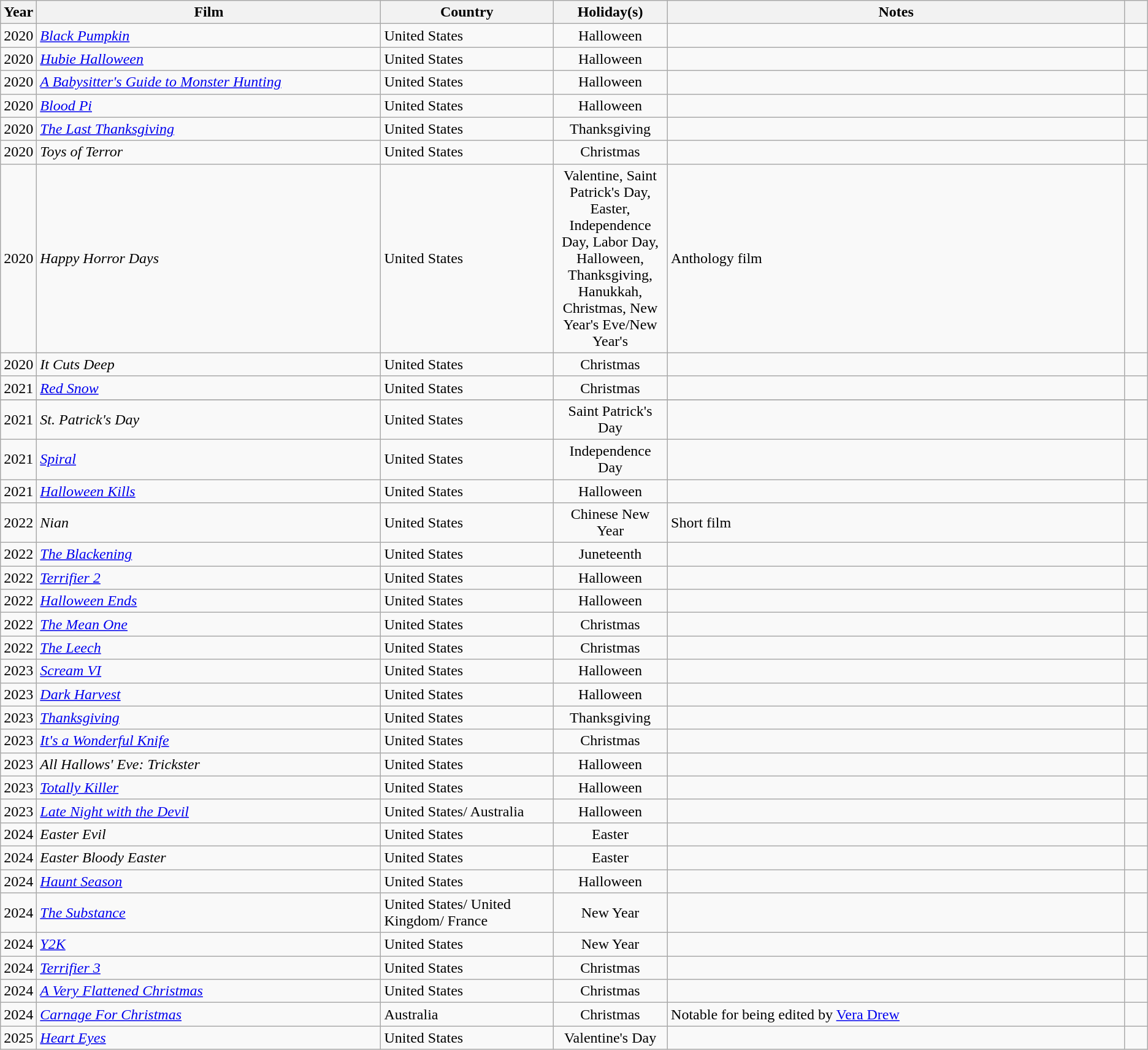<table class="wikitable plainrowheaders sortable">
<tr>
<th style=width:3%>Year</th>
<th style=width:30%>Film</th>
<th style=width:15%>Country</th>
<th style=width:10%>Holiday(s)</th>
<th>Notes</th>
<th style=width:2%></th>
</tr>
<tr>
<td>2020</td>
<td><em><a href='#'>Black Pumpkin</a></em></td>
<td>United States</td>
<td align=center>Halloween</td>
<td></td>
<td align=center></td>
</tr>
<tr>
<td>2020</td>
<td><em><a href='#'>Hubie Halloween</a></em></td>
<td>United States</td>
<td align=center>Halloween</td>
<td></td>
<td align=center></td>
</tr>
<tr>
<td>2020</td>
<td><em><a href='#'>A Babysitter's Guide to Monster Hunting</a></em></td>
<td>United States</td>
<td align=center>Halloween</td>
<td></td>
<td align=center></td>
</tr>
<tr>
<td>2020</td>
<td><em><a href='#'>Blood Pi</a></em></td>
<td>United States</td>
<td align=center>Halloween</td>
<td></td>
<td align=center></td>
</tr>
<tr>
<td>2020</td>
<td><em><a href='#'>The Last Thanksgiving</a></em></td>
<td>United States</td>
<td align=center>Thanksgiving</td>
<td></td>
<td align=center></td>
</tr>
<tr>
<td>2020</td>
<td><em>Toys of Terror</em></td>
<td>United States</td>
<td align=center>Christmas</td>
<td></td>
<td align=center></td>
</tr>
<tr>
<td>2020</td>
<td><em>Happy Horror Days</em></td>
<td>United States</td>
<td align=center>Valentine, Saint Patrick's Day, Easter, Independence Day, Labor Day, Halloween, Thanksgiving, Hanukkah, Christmas, New Year's Eve/New Year's</td>
<td>Anthology film</td>
<td align=center></td>
</tr>
<tr>
<td>2020</td>
<td><em>It Cuts Deep</em></td>
<td>United States</td>
<td align=center>Christmas</td>
<td></td>
<td align=center></td>
</tr>
<tr>
<td>2021</td>
<td><a href='#'><em>Red Snow</em></a></td>
<td>United States</td>
<td align=center>Christmas</td>
<td></td>
<td align=center></td>
</tr>
<tr>
</tr>
<tr>
<td>2021</td>
<td><em>St. Patrick's Day</em></td>
<td>United States</td>
<td align=center>Saint Patrick's Day</td>
<td></td>
<td align=center></td>
</tr>
<tr>
<td>2021</td>
<td><a href='#'><em>Spiral</em></a></td>
<td>United States</td>
<td align=center>Independence Day</td>
<td></td>
<td align=center></td>
</tr>
<tr>
<td>2021</td>
<td><em><a href='#'>Halloween Kills</a></em></td>
<td>United States</td>
<td align=center>Halloween</td>
<td></td>
<td align=center></td>
</tr>
<tr>
<td>2022</td>
<td><em>Nian</em></td>
<td>United States</td>
<td align=center>Chinese New Year</td>
<td>Short film</td>
<td align=center></td>
</tr>
<tr>
<td>2022</td>
<td><em><a href='#'>The Blackening</a></em></td>
<td>United States</td>
<td align=center>Juneteenth</td>
<td></td>
<td align=center></td>
</tr>
<tr>
<td>2022</td>
<td><em><a href='#'>Terrifier 2</a></em></td>
<td>United States</td>
<td align=center>Halloween</td>
<td></td>
<td align=center></td>
</tr>
<tr>
<td>2022</td>
<td><em><a href='#'>Halloween Ends</a></em></td>
<td>United States</td>
<td align=center>Halloween</td>
<td></td>
<td align=center></td>
</tr>
<tr>
<td>2022</td>
<td><em><a href='#'>The Mean One</a></em></td>
<td>United States</td>
<td align=center>Christmas</td>
<td></td>
<td align=center></td>
</tr>
<tr>
<td>2022</td>
<td><em><a href='#'>The Leech</a></em></td>
<td>United States</td>
<td align=center>Christmas</td>
<td></td>
<td align=center></td>
</tr>
<tr>
<td>2023</td>
<td><em><a href='#'>Scream VI</a></em></td>
<td>United States</td>
<td align=center>Halloween</td>
<td></td>
<td align=center></td>
</tr>
<tr>
<td>2023</td>
<td><em><a href='#'>Dark Harvest</a></em></td>
<td>United States</td>
<td align=center>Halloween</td>
<td></td>
<td align=center></td>
</tr>
<tr>
<td>2023</td>
<td><em><a href='#'>Thanksgiving</a></em></td>
<td>United States</td>
<td align=center>Thanksgiving</td>
<td></td>
<td align=center></td>
</tr>
<tr>
<td>2023</td>
<td><em><a href='#'>It's a Wonderful Knife</a></em></td>
<td>United States</td>
<td align=center>Christmas</td>
<td></td>
<td align=center></td>
</tr>
<tr>
<td>2023</td>
<td><em>All Hallows' Eve: Trickster</em></td>
<td>United States</td>
<td align=center>Halloween</td>
<td></td>
<td align=center></td>
</tr>
<tr>
<td>2023</td>
<td><em><a href='#'>Totally Killer</a></em></td>
<td>United States</td>
<td align=center>Halloween</td>
<td></td>
<td align=center></td>
</tr>
<tr>
<td>2023</td>
<td><em><a href='#'>Late Night with the Devil</a></em></td>
<td>United States/ Australia</td>
<td align=center>Halloween</td>
<td></td>
<td align=center></td>
</tr>
<tr>
<td>2024</td>
<td><em>Easter Evil</em></td>
<td>United States</td>
<td align=center>Easter</td>
<td></td>
<td align=center></td>
</tr>
<tr>
<td>2024</td>
<td><em>Easter Bloody Easter</em></td>
<td>United States</td>
<td align=center>Easter</td>
<td></td>
<td align=center></td>
</tr>
<tr>
<td>2024</td>
<td><em><a href='#'>Haunt Season</a></em></td>
<td>United States</td>
<td align=center>Halloween</td>
<td></td>
<td align=center></td>
</tr>
<tr>
<td>2024</td>
<td><em><a href='#'>The Substance</a></em></td>
<td>United States/ United Kingdom/ France</td>
<td align=center>New Year</td>
<td></td>
<td align=center></td>
</tr>
<tr>
<td>2024</td>
<td><em><a href='#'>Y2K</a></em></td>
<td>United States</td>
<td align=center>New Year</td>
<td></td>
<td align=center></td>
</tr>
<tr>
<td>2024</td>
<td><em><a href='#'>Terrifier 3</a></em></td>
<td>United States</td>
<td align=center>Christmas</td>
<td></td>
<td align=center></td>
</tr>
<tr>
<td>2024</td>
<td><em><a href='#'>A Very Flattened Christmas</a></em></td>
<td>United States</td>
<td align=center>Christmas</td>
<td></td>
<td align=center></td>
</tr>
<tr>
<td>2024</td>
<td><a href='#'><em>Carnage For Christmas</em></a></td>
<td>Australia</td>
<td align=center>Christmas</td>
<td>Notable for being edited by <a href='#'>Vera Drew</a></td>
<td></td>
</tr>
<tr>
<td>2025</td>
<td><em><a href='#'>Heart Eyes</a></em></td>
<td>United States</td>
<td align=center>Valentine's Day</td>
<td></td>
<td align=center></td>
</tr>
</table>
